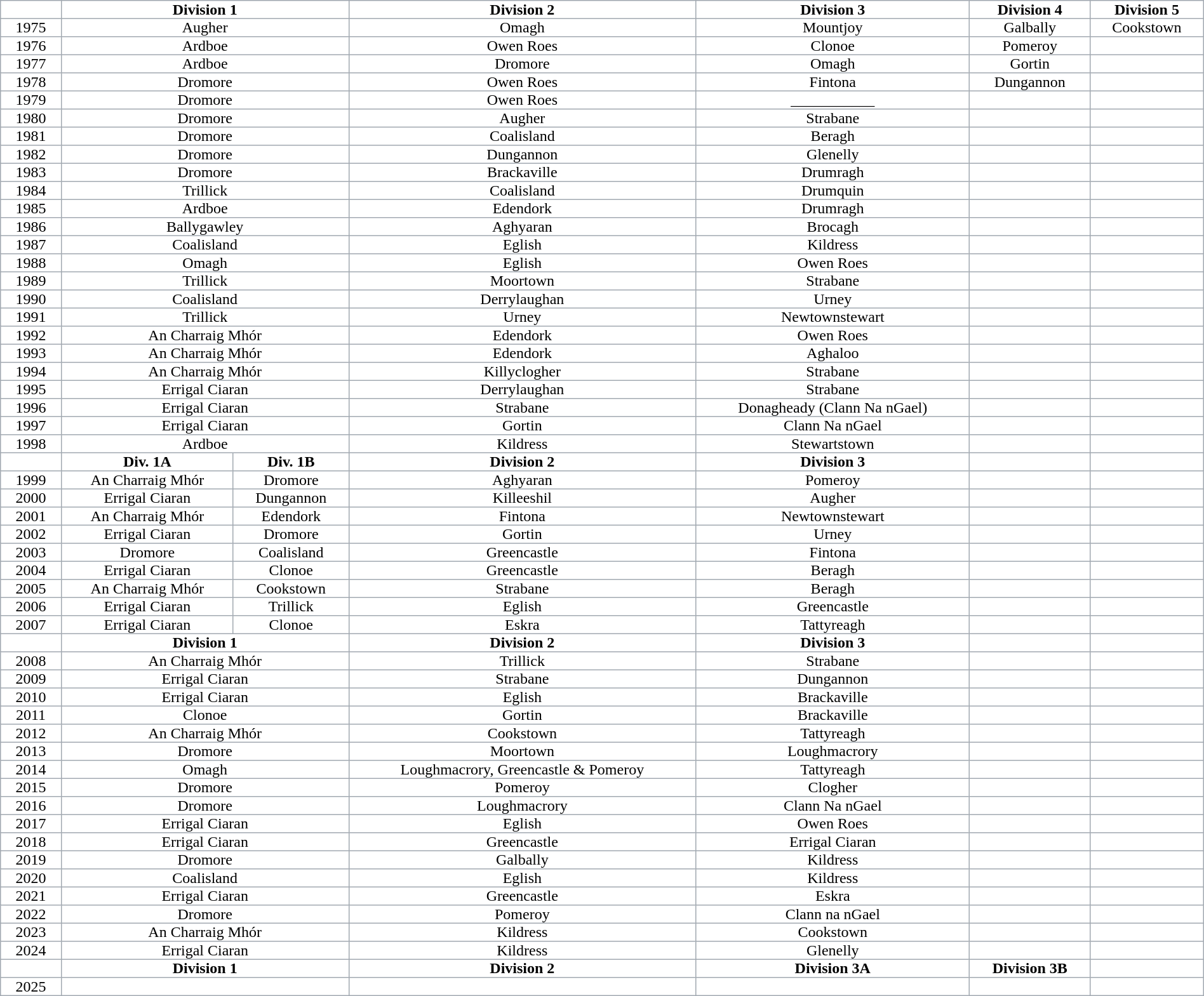<table style="border-spacing:0;width:100%;">
<tr>
<td align=center style="border-top:0.75pt solid #a2a9b1;border-bottom:0.75pt solid #a2a9b1;border-left:0.75pt solid #a2a9b1;border-right:none;padding-top:0cm;padding-bottom:0cm;padding-left:0.191cm;padding-right:0.191cm;"></td>
<td colspan="2"  align=center style="border-top:0.75pt solid #a2a9b1;border-bottom:0.75pt solid #a2a9b1;border-left:0.75pt solid #a2a9b1;border-right:none;padding-top:0cm;padding-bottom:0cm;padding-left:0.191cm;padding-right:0.191cm;"><strong>Division 1</strong></td>
<td align=center style="border-top:0.75pt solid #a2a9b1;border-bottom:0.75pt solid #a2a9b1;border-left:0.75pt solid #a2a9b1;border-right:none;padding-top:0cm;padding-bottom:0cm;padding-left:0.191cm;padding-right:0.191cm;"><strong>Division 2</strong></td>
<td align=center style="border-top:0.75pt solid #a2a9b1;border-bottom:0.75pt solid #a2a9b1;border-left:0.75pt solid #a2a9b1;border-right:none;padding-top:0cm;padding-bottom:0cm;padding-left:0.191cm;padding-right:0.191cm;"><strong>Division 3</strong></td>
<td align=center style="border-top:0.75pt solid #a2a9b1;border-bottom:0.75pt solid #a2a9b1;border-left:0.75pt solid #a2a9b1;border-right:none;padding-top:0cm;padding-bottom:0cm;padding-left:0.191cm;padding-right:0.191cm;"><strong>Division 4</strong></td>
<td align=center style="border:0.75pt solid #a2a9b1;padding-top:0cm;padding-bottom:0cm;padding-left:0.191cm;padding-right:0.191cm;"><strong>Division 5</strong></td>
</tr>
<tr>
<td align=center style="border-top:none;border-bottom:0.75pt solid #a2a9b1;border-left:0.75pt solid #a2a9b1;border-right:none;padding-top:0cm;padding-bottom:0cm;padding-left:0.191cm;padding-right:0.191cm;">1975 </td>
<td colspan="2"  align=center style="border-top:none;border-bottom:0.75pt solid #a2a9b1;border-left:0.75pt solid #a2a9b1;border-right:none;padding-top:0cm;padding-bottom:0cm;padding-left:0.191cm;padding-right:0.191cm;">Augher</td>
<td align=center style="border-top:none;border-bottom:0.75pt solid #a2a9b1;border-left:0.75pt solid #a2a9b1;border-right:none;padding-top:0cm;padding-bottom:0cm;padding-left:0.191cm;padding-right:0.191cm;">Omagh</td>
<td align=center style="border-top:none;border-bottom:0.75pt solid #a2a9b1;border-left:0.75pt solid #a2a9b1;border-right:none;padding-top:0cm;padding-bottom:0cm;padding-left:0.191cm;padding-right:0.191cm;">Mountjoy</td>
<td align=center style="border-top:none;border-bottom:0.75pt solid #a2a9b1;border-left:0.75pt solid #a2a9b1;border-right:none;padding-top:0cm;padding-bottom:0cm;padding-left:0.191cm;padding-right:0.191cm;">Galbally</td>
<td align=center style="border-top:none;border-bottom:0.75pt solid #a2a9b1;border-left:0.75pt solid #a2a9b1;border-right:0.75pt solid #a2a9b1;padding-top:0cm;padding-bottom:0cm;padding-left:0.191cm;padding-right:0.191cm;">Cookstown</td>
</tr>
<tr>
<td align=center style="border-top:none;border-bottom:0.75pt solid #a2a9b1;border-left:0.75pt solid #a2a9b1;border-right:none;padding-top:0cm;padding-bottom:0cm;padding-left:0.191cm;padding-right:0.191cm;">1976</td>
<td colspan="2"  align=center style="border-top:none;border-bottom:0.75pt solid #a2a9b1;border-left:0.75pt solid #a2a9b1;border-right:none;padding-top:0cm;padding-bottom:0cm;padding-left:0.191cm;padding-right:0.191cm;">Ardboe</td>
<td align=center style="border-top:none;border-bottom:0.75pt solid #a2a9b1;border-left:0.75pt solid #a2a9b1;border-right:none;padding-top:0cm;padding-bottom:0cm;padding-left:0.191cm;padding-right:0.191cm;">Owen Roes</td>
<td align=center style="border-top:none;border-bottom:0.75pt solid #a2a9b1;border-left:0.75pt solid #a2a9b1;border-right:none;padding-top:0cm;padding-bottom:0cm;padding-left:0.191cm;padding-right:0.191cm;">Clonoe</td>
<td align=center style="border-top:none;border-bottom:0.75pt solid #a2a9b1;border-left:0.75pt solid #a2a9b1;border-right:none;padding-top:0cm;padding-bottom:0cm;padding-left:0.191cm;padding-right:0.191cm;">Pomeroy</td>
<td align=center style="border-top:none;border-bottom:0.75pt solid #a2a9b1;border-left:0.75pt solid #a2a9b1;border-right:0.75pt solid #a2a9b1;padding-top:0cm;padding-bottom:0cm;padding-left:0.191cm;padding-right:0.191cm;"></td>
</tr>
<tr>
<td align=center style="border-top:none;border-bottom:0.75pt solid #a2a9b1;border-left:0.75pt solid #a2a9b1;border-right:none;padding-top:0cm;padding-bottom:0cm;padding-left:0.191cm;padding-right:0.191cm;">1977</td>
<td colspan="2"  align=center style="border-top:none;border-bottom:0.75pt solid #a2a9b1;border-left:0.75pt solid #a2a9b1;border-right:none;padding-top:0cm;padding-bottom:0cm;padding-left:0.191cm;padding-right:0.191cm;">Ardboe</td>
<td align=center style="border-top:none;border-bottom:0.75pt solid #a2a9b1;border-left:0.75pt solid #a2a9b1;border-right:none;padding-top:0cm;padding-bottom:0cm;padding-left:0.191cm;padding-right:0.191cm;">Dromore</td>
<td align=center style="border-top:none;border-bottom:0.75pt solid #a2a9b1;border-left:0.75pt solid #a2a9b1;border-right:none;padding-top:0cm;padding-bottom:0cm;padding-left:0.191cm;padding-right:0.191cm;">Omagh</td>
<td align=center style="border-top:none;border-bottom:0.75pt solid #a2a9b1;border-left:0.75pt solid #a2a9b1;border-right:none;padding-top:0cm;padding-bottom:0cm;padding-left:0.191cm;padding-right:0.191cm;">Gortin</td>
<td align=center style="border-top:none;border-bottom:0.75pt solid #a2a9b1;border-left:0.75pt solid #a2a9b1;border-right:0.75pt solid #a2a9b1;padding-top:0cm;padding-bottom:0cm;padding-left:0.191cm;padding-right:0.191cm;"></td>
</tr>
<tr>
<td align=center style="border-top:none;border-bottom:0.75pt solid #a2a9b1;border-left:0.75pt solid #a2a9b1;border-right:none;padding-top:0cm;padding-bottom:0cm;padding-left:0.191cm;padding-right:0.191cm;">1978</td>
<td colspan="2"  align=center style="border-top:none;border-bottom:0.75pt solid #a2a9b1;border-left:0.75pt solid #a2a9b1;border-right:none;padding-top:0cm;padding-bottom:0cm;padding-left:0.191cm;padding-right:0.191cm;">Dromore</td>
<td align=center style="border-top:none;border-bottom:0.75pt solid #a2a9b1;border-left:0.75pt solid #a2a9b1;border-right:none;padding-top:0cm;padding-bottom:0cm;padding-left:0.191cm;padding-right:0.191cm;">Owen Roes</td>
<td align=center style="border-top:none;border-bottom:0.75pt solid #a2a9b1;border-left:0.75pt solid #a2a9b1;border-right:none;padding-top:0cm;padding-bottom:0cm;padding-left:0.191cm;padding-right:0.191cm;">Fintona</td>
<td align=center style="border-top:none;border-bottom:0.75pt solid #a2a9b1;border-left:0.75pt solid #a2a9b1;border-right:none;padding-top:0cm;padding-bottom:0cm;padding-left:0.191cm;padding-right:0.191cm;">Dungannon</td>
<td align=center style="border-top:none;border-bottom:0.75pt solid #a2a9b1;border-left:0.75pt solid #a2a9b1;border-right:0.75pt solid #a2a9b1;padding-top:0cm;padding-bottom:0cm;padding-left:0.191cm;padding-right:0.191cm;"></td>
</tr>
<tr>
<td align=center style="border-top:none;border-bottom:0.75pt solid #a2a9b1;border-left:0.75pt solid #a2a9b1;border-right:none;padding-top:0cm;padding-bottom:0cm;padding-left:0.191cm;padding-right:0.191cm;">1979</td>
<td colspan="2"  align=center style="border-top:none;border-bottom:0.75pt solid #a2a9b1;border-left:0.75pt solid #a2a9b1;border-right:none;padding-top:0cm;padding-bottom:0cm;padding-left:0.191cm;padding-right:0.191cm;">Dromore</td>
<td align=center style="border-top:none;border-bottom:0.75pt solid #a2a9b1;border-left:0.75pt solid #a2a9b1;border-right:none;padding-top:0cm;padding-bottom:0cm;padding-left:0.191cm;padding-right:0.191cm;">Owen Roes</td>
<td align=center style="border-top:none;border-bottom:0.75pt solid #a2a9b1;border-left:0.75pt solid #a2a9b1;border-right:none;padding-top:0cm;padding-bottom:0cm;padding-left:0.191cm;padding-right:0.191cm;">___________</td>
<td align=center style="border-top:none;border-bottom:0.75pt solid #a2a9b1;border-left:0.75pt solid #a2a9b1;border-right:none;padding-top:0cm;padding-bottom:0cm;padding-left:0.191cm;padding-right:0.191cm;"></td>
<td align=center style="border-top:none;border-bottom:0.75pt solid #a2a9b1;border-left:0.75pt solid #a2a9b1;border-right:0.75pt solid #a2a9b1;padding-top:0cm;padding-bottom:0cm;padding-left:0.191cm;padding-right:0.191cm;"></td>
</tr>
<tr>
<td align=center style="border-top:none;border-bottom:0.75pt solid #a2a9b1;border-left:0.75pt solid #a2a9b1;border-right:none;padding-top:0cm;padding-bottom:0cm;padding-left:0.191cm;padding-right:0.191cm;">1980</td>
<td colspan="2"  align=center style="border-top:none;border-bottom:0.75pt solid #a2a9b1;border-left:0.75pt solid #a2a9b1;border-right:none;padding-top:0cm;padding-bottom:0cm;padding-left:0.191cm;padding-right:0.191cm;">Dromore</td>
<td align=center style="border-top:none;border-bottom:0.75pt solid #a2a9b1;border-left:0.75pt solid #a2a9b1;border-right:none;padding-top:0cm;padding-bottom:0cm;padding-left:0.191cm;padding-right:0.191cm;">Augher</td>
<td align=center style="border-top:none;border-bottom:0.75pt solid #a2a9b1;border-left:0.75pt solid #a2a9b1;border-right:none;padding-top:0cm;padding-bottom:0cm;padding-left:0.191cm;padding-right:0.191cm;">Strabane</td>
<td align=center style="border-top:none;border-bottom:0.75pt solid #a2a9b1;border-left:0.75pt solid #a2a9b1;border-right:none;padding-top:0cm;padding-bottom:0cm;padding-left:0.191cm;padding-right:0.191cm;"></td>
<td align=center style="border-top:none;border-bottom:0.75pt solid #a2a9b1;border-left:0.75pt solid #a2a9b1;border-right:0.75pt solid #a2a9b1;padding-top:0cm;padding-bottom:0cm;padding-left:0.191cm;padding-right:0.191cm;"></td>
</tr>
<tr>
<td align=center style="border-top:none;border-bottom:0.75pt solid #a2a9b1;border-left:0.75pt solid #a2a9b1;border-right:none;padding-top:0cm;padding-bottom:0cm;padding-left:0.191cm;padding-right:0.191cm;">1981</td>
<td colspan="2"  align=center style="border-top:none;border-bottom:0.75pt solid #a2a9b1;border-left:0.75pt solid #a2a9b1;border-right:none;padding-top:0cm;padding-bottom:0cm;padding-left:0.191cm;padding-right:0.191cm;">Dromore</td>
<td align=center style="border-top:none;border-bottom:0.75pt solid #a2a9b1;border-left:0.75pt solid #a2a9b1;border-right:none;padding-top:0cm;padding-bottom:0cm;padding-left:0.191cm;padding-right:0.191cm;">Coalisland</td>
<td align=center style="border-top:none;border-bottom:0.75pt solid #a2a9b1;border-left:0.75pt solid #a2a9b1;border-right:none;padding-top:0cm;padding-bottom:0cm;padding-left:0.191cm;padding-right:0.191cm;">Beragh</td>
<td align=center style="border-top:none;border-bottom:0.75pt solid #a2a9b1;border-left:0.75pt solid #a2a9b1;border-right:none;padding-top:0cm;padding-bottom:0cm;padding-left:0.191cm;padding-right:0.191cm;"></td>
<td align=center style="border-top:none;border-bottom:0.75pt solid #a2a9b1;border-left:0.75pt solid #a2a9b1;border-right:0.75pt solid #a2a9b1;padding-top:0cm;padding-bottom:0cm;padding-left:0.191cm;padding-right:0.191cm;"></td>
</tr>
<tr>
<td align=center style="border-top:none;border-bottom:0.75pt solid #a2a9b1;border-left:0.75pt solid #a2a9b1;border-right:none;padding-top:0cm;padding-bottom:0cm;padding-left:0.191cm;padding-right:0.191cm;">1982</td>
<td colspan="2"  align=center style="border-top:none;border-bottom:0.75pt solid #a2a9b1;border-left:0.75pt solid #a2a9b1;border-right:none;padding-top:0cm;padding-bottom:0cm;padding-left:0.191cm;padding-right:0.191cm;">Dromore</td>
<td align=center style="border-top:none;border-bottom:0.75pt solid #a2a9b1;border-left:0.75pt solid #a2a9b1;border-right:none;padding-top:0cm;padding-bottom:0cm;padding-left:0.191cm;padding-right:0.191cm;">Dungannon</td>
<td align=center style="border-top:none;border-bottom:0.75pt solid #a2a9b1;border-left:0.75pt solid #a2a9b1;border-right:none;padding-top:0cm;padding-bottom:0cm;padding-left:0.191cm;padding-right:0.191cm;">Glenelly</td>
<td align=center style="border-top:none;border-bottom:0.75pt solid #a2a9b1;border-left:0.75pt solid #a2a9b1;border-right:none;padding-top:0cm;padding-bottom:0cm;padding-left:0.191cm;padding-right:0.191cm;"></td>
<td align=center style="border-top:none;border-bottom:0.75pt solid #a2a9b1;border-left:0.75pt solid #a2a9b1;border-right:0.75pt solid #a2a9b1;padding-top:0cm;padding-bottom:0cm;padding-left:0.191cm;padding-right:0.191cm;"></td>
</tr>
<tr>
<td align=center style="border-top:none;border-bottom:0.75pt solid #a2a9b1;border-left:0.75pt solid #a2a9b1;border-right:none;padding-top:0cm;padding-bottom:0cm;padding-left:0.191cm;padding-right:0.191cm;">1983</td>
<td colspan="2"  align=center style="border-top:none;border-bottom:0.75pt solid #a2a9b1;border-left:0.75pt solid #a2a9b1;border-right:none;padding-top:0cm;padding-bottom:0cm;padding-left:0.191cm;padding-right:0.191cm;">Dromore</td>
<td align=center style="border-top:none;border-bottom:0.75pt solid #a2a9b1;border-left:0.75pt solid #a2a9b1;border-right:none;padding-top:0cm;padding-bottom:0cm;padding-left:0.191cm;padding-right:0.191cm;">Brackaville</td>
<td align=center style="border-top:none;border-bottom:0.75pt solid #a2a9b1;border-left:0.75pt solid #a2a9b1;border-right:none;padding-top:0cm;padding-bottom:0cm;padding-left:0.191cm;padding-right:0.191cm;">Drumragh</td>
<td align=center style="border-top:none;border-bottom:0.75pt solid #a2a9b1;border-left:0.75pt solid #a2a9b1;border-right:none;padding-top:0cm;padding-bottom:0cm;padding-left:0.191cm;padding-right:0.191cm;"></td>
<td align=center style="border-top:none;border-bottom:0.75pt solid #a2a9b1;border-left:0.75pt solid #a2a9b1;border-right:0.75pt solid #a2a9b1;padding-top:0cm;padding-bottom:0cm;padding-left:0.191cm;padding-right:0.191cm;"></td>
</tr>
<tr>
<td align=center style="border-top:none;border-bottom:0.75pt solid #a2a9b1;border-left:0.75pt solid #a2a9b1;border-right:none;padding-top:0cm;padding-bottom:0cm;padding-left:0.191cm;padding-right:0.191cm;">1984</td>
<td colspan="2"  align=center style="border-top:none;border-bottom:0.75pt solid #a2a9b1;border-left:0.75pt solid #a2a9b1;border-right:none;padding-top:0cm;padding-bottom:0cm;padding-left:0.191cm;padding-right:0.191cm;">Trillick</td>
<td align=center style="border-top:none;border-bottom:0.75pt solid #a2a9b1;border-left:0.75pt solid #a2a9b1;border-right:none;padding-top:0cm;padding-bottom:0cm;padding-left:0.191cm;padding-right:0.191cm;">Coalisland</td>
<td align=center style="border-top:none;border-bottom:0.75pt solid #a2a9b1;border-left:0.75pt solid #a2a9b1;border-right:none;padding-top:0cm;padding-bottom:0cm;padding-left:0.191cm;padding-right:0.191cm;">Drumquin</td>
<td align=center style="border-top:none;border-bottom:0.75pt solid #a2a9b1;border-left:0.75pt solid #a2a9b1;border-right:none;padding-top:0cm;padding-bottom:0cm;padding-left:0.191cm;padding-right:0.191cm;"></td>
<td align=center style="border-top:none;border-bottom:0.75pt solid #a2a9b1;border-left:0.75pt solid #a2a9b1;border-right:0.75pt solid #a2a9b1;padding-top:0cm;padding-bottom:0cm;padding-left:0.191cm;padding-right:0.191cm;"></td>
</tr>
<tr>
<td align=center style="border-top:none;border-bottom:0.75pt solid #a2a9b1;border-left:0.75pt solid #a2a9b1;border-right:none;padding-top:0cm;padding-bottom:0cm;padding-left:0.191cm;padding-right:0.191cm;">1985</td>
<td colspan="2"  align=center style="border-top:none;border-bottom:0.75pt solid #a2a9b1;border-left:0.75pt solid #a2a9b1;border-right:none;padding-top:0cm;padding-bottom:0cm;padding-left:0.191cm;padding-right:0.191cm;">Ardboe</td>
<td align=center style="border-top:none;border-bottom:0.75pt solid #a2a9b1;border-left:0.75pt solid #a2a9b1;border-right:none;padding-top:0cm;padding-bottom:0cm;padding-left:0.191cm;padding-right:0.191cm;">Edendork</td>
<td align=center style="border-top:none;border-bottom:0.75pt solid #a2a9b1;border-left:0.75pt solid #a2a9b1;border-right:none;padding-top:0cm;padding-bottom:0cm;padding-left:0.191cm;padding-right:0.191cm;">Drumragh</td>
<td align=center style="border-top:none;border-bottom:0.75pt solid #a2a9b1;border-left:0.75pt solid #a2a9b1;border-right:none;padding-top:0cm;padding-bottom:0cm;padding-left:0.191cm;padding-right:0.191cm;"></td>
<td align=center style="border-top:none;border-bottom:0.75pt solid #a2a9b1;border-left:0.75pt solid #a2a9b1;border-right:0.75pt solid #a2a9b1;padding-top:0cm;padding-bottom:0cm;padding-left:0.191cm;padding-right:0.191cm;"></td>
</tr>
<tr>
<td align=center style="border-top:none;border-bottom:0.75pt solid #a2a9b1;border-left:0.75pt solid #a2a9b1;border-right:none;padding-top:0cm;padding-bottom:0cm;padding-left:0.191cm;padding-right:0.191cm;">1986</td>
<td colspan="2"  align=center style="border-top:none;border-bottom:0.75pt solid #a2a9b1;border-left:0.75pt solid #a2a9b1;border-right:none;padding-top:0cm;padding-bottom:0cm;padding-left:0.191cm;padding-right:0.191cm;">Ballygawley</td>
<td align=center style="border-top:none;border-bottom:0.75pt solid #a2a9b1;border-left:0.75pt solid #a2a9b1;border-right:none;padding-top:0cm;padding-bottom:0cm;padding-left:0.191cm;padding-right:0.191cm;">Aghyaran</td>
<td align=center style="border-top:none;border-bottom:0.75pt solid #a2a9b1;border-left:0.75pt solid #a2a9b1;border-right:none;padding-top:0cm;padding-bottom:0cm;padding-left:0.191cm;padding-right:0.191cm;">Brocagh</td>
<td align=center style="border-top:none;border-bottom:0.75pt solid #a2a9b1;border-left:0.75pt solid #a2a9b1;border-right:none;padding-top:0cm;padding-bottom:0cm;padding-left:0.191cm;padding-right:0.191cm;"></td>
<td align=center style="border-top:none;border-bottom:0.75pt solid #a2a9b1;border-left:0.75pt solid #a2a9b1;border-right:0.75pt solid #a2a9b1;padding-top:0cm;padding-bottom:0cm;padding-left:0.191cm;padding-right:0.191cm;"></td>
</tr>
<tr>
<td align=center style="border-top:none;border-bottom:0.75pt solid #a2a9b1;border-left:0.75pt solid #a2a9b1;border-right:none;padding-top:0cm;padding-bottom:0cm;padding-left:0.191cm;padding-right:0.191cm;">1987</td>
<td colspan="2"  align=center style="border-top:none;border-bottom:0.75pt solid #a2a9b1;border-left:0.75pt solid #a2a9b1;border-right:none;padding-top:0cm;padding-bottom:0cm;padding-left:0.191cm;padding-right:0.191cm;">Coalisland</td>
<td align=center style="border-top:none;border-bottom:0.75pt solid #a2a9b1;border-left:0.75pt solid #a2a9b1;border-right:none;padding-top:0cm;padding-bottom:0cm;padding-left:0.191cm;padding-right:0.191cm;">Eglish</td>
<td align=center style="border-top:none;border-bottom:0.75pt solid #a2a9b1;border-left:0.75pt solid #a2a9b1;border-right:none;padding-top:0cm;padding-bottom:0cm;padding-left:0.191cm;padding-right:0.191cm;">Kildress</td>
<td align=center style="border-top:none;border-bottom:0.75pt solid #a2a9b1;border-left:0.75pt solid #a2a9b1;border-right:none;padding-top:0cm;padding-bottom:0cm;padding-left:0.191cm;padding-right:0.191cm;"></td>
<td align=center style="border-top:none;border-bottom:0.75pt solid #a2a9b1;border-left:0.75pt solid #a2a9b1;border-right:0.75pt solid #a2a9b1;padding-top:0cm;padding-bottom:0cm;padding-left:0.191cm;padding-right:0.191cm;"></td>
</tr>
<tr>
<td align=center style="border-top:none;border-bottom:0.75pt solid #a2a9b1;border-left:0.75pt solid #a2a9b1;border-right:none;padding-top:0cm;padding-bottom:0cm;padding-left:0.191cm;padding-right:0.191cm;">1988</td>
<td colspan="2"  align=center style="border-top:none;border-bottom:0.75pt solid #a2a9b1;border-left:0.75pt solid #a2a9b1;border-right:none;padding-top:0cm;padding-bottom:0cm;padding-left:0.191cm;padding-right:0.191cm;">Omagh</td>
<td align=center style="border-top:none;border-bottom:0.75pt solid #a2a9b1;border-left:0.75pt solid #a2a9b1;border-right:none;padding-top:0cm;padding-bottom:0cm;padding-left:0.191cm;padding-right:0.191cm;">Eglish</td>
<td align=center style="border-top:none;border-bottom:0.75pt solid #a2a9b1;border-left:0.75pt solid #a2a9b1;border-right:none;padding-top:0cm;padding-bottom:0cm;padding-left:0.191cm;padding-right:0.191cm;">Owen Roes</td>
<td align=center style="border-top:none;border-bottom:0.75pt solid #a2a9b1;border-left:0.75pt solid #a2a9b1;border-right:none;padding-top:0cm;padding-bottom:0cm;padding-left:0.191cm;padding-right:0.191cm;"></td>
<td align=center style="border-top:none;border-bottom:0.75pt solid #a2a9b1;border-left:0.75pt solid #a2a9b1;border-right:0.75pt solid #a2a9b1;padding-top:0cm;padding-bottom:0cm;padding-left:0.191cm;padding-right:0.191cm;"></td>
</tr>
<tr>
<td align=center style="border-top:none;border-bottom:0.75pt solid #a2a9b1;border-left:0.75pt solid #a2a9b1;border-right:none;padding-top:0cm;padding-bottom:0cm;padding-left:0.191cm;padding-right:0.191cm;">1989</td>
<td colspan="2"  align=center style="border-top:none;border-bottom:0.75pt solid #a2a9b1;border-left:0.75pt solid #a2a9b1;border-right:none;padding-top:0cm;padding-bottom:0cm;padding-left:0.191cm;padding-right:0.191cm;">Trillick</td>
<td align=center style="border-top:none;border-bottom:0.75pt solid #a2a9b1;border-left:0.75pt solid #a2a9b1;border-right:none;padding-top:0cm;padding-bottom:0cm;padding-left:0.191cm;padding-right:0.191cm;">Moortown</td>
<td align=center style="border-top:none;border-bottom:0.75pt solid #a2a9b1;border-left:0.75pt solid #a2a9b1;border-right:none;padding-top:0cm;padding-bottom:0cm;padding-left:0.191cm;padding-right:0.191cm;">Strabane</td>
<td align=center style="border-top:none;border-bottom:0.75pt solid #a2a9b1;border-left:0.75pt solid #a2a9b1;border-right:none;padding-top:0cm;padding-bottom:0cm;padding-left:0.191cm;padding-right:0.191cm;"></td>
<td align=center style="border-top:none;border-bottom:0.75pt solid #a2a9b1;border-left:0.75pt solid #a2a9b1;border-right:0.75pt solid #a2a9b1;padding-top:0cm;padding-bottom:0cm;padding-left:0.191cm;padding-right:0.191cm;"></td>
</tr>
<tr>
<td align=center style="border-top:none;border-bottom:0.75pt solid #a2a9b1;border-left:0.75pt solid #a2a9b1;border-right:none;padding-top:0cm;padding-bottom:0cm;padding-left:0.191cm;padding-right:0.191cm;">1990</td>
<td colspan="2"  align=center style="border-top:none;border-bottom:0.75pt solid #a2a9b1;border-left:0.75pt solid #a2a9b1;border-right:none;padding-top:0cm;padding-bottom:0cm;padding-left:0.191cm;padding-right:0.191cm;">Coalisland</td>
<td align=center style="border-top:none;border-bottom:0.75pt solid #a2a9b1;border-left:0.75pt solid #a2a9b1;border-right:none;padding-top:0cm;padding-bottom:0cm;padding-left:0.191cm;padding-right:0.191cm;">Derrylaughan</td>
<td align=center style="border-top:none;border-bottom:0.75pt solid #a2a9b1;border-left:0.75pt solid #a2a9b1;border-right:none;padding-top:0cm;padding-bottom:0cm;padding-left:0.191cm;padding-right:0.191cm;">Urney</td>
<td align=center style="border-top:none;border-bottom:0.75pt solid #a2a9b1;border-left:0.75pt solid #a2a9b1;border-right:none;padding-top:0cm;padding-bottom:0cm;padding-left:0.191cm;padding-right:0.191cm;"></td>
<td align=center style="border-top:none;border-bottom:0.75pt solid #a2a9b1;border-left:0.75pt solid #a2a9b1;border-right:0.75pt solid #a2a9b1;padding-top:0cm;padding-bottom:0cm;padding-left:0.191cm;padding-right:0.191cm;"></td>
</tr>
<tr>
<td align=center style="border-top:none;border-bottom:0.75pt solid #a2a9b1;border-left:0.75pt solid #a2a9b1;border-right:none;padding-top:0cm;padding-bottom:0cm;padding-left:0.191cm;padding-right:0.191cm;">1991</td>
<td colspan="2"  align=center style="border-top:none;border-bottom:0.75pt solid #a2a9b1;border-left:0.75pt solid #a2a9b1;border-right:none;padding-top:0cm;padding-bottom:0cm;padding-left:0.191cm;padding-right:0.191cm;">Trillick</td>
<td align=center style="border-top:none;border-bottom:0.75pt solid #a2a9b1;border-left:0.75pt solid #a2a9b1;border-right:none;padding-top:0cm;padding-bottom:0cm;padding-left:0.191cm;padding-right:0.191cm;">Urney</td>
<td align=center style="border-top:none;border-bottom:0.75pt solid #a2a9b1;border-left:0.75pt solid #a2a9b1;border-right:none;padding-top:0cm;padding-bottom:0cm;padding-left:0.191cm;padding-right:0.191cm;">Newtownstewart</td>
<td align=center style="border-top:none;border-bottom:0.75pt solid #a2a9b1;border-left:0.75pt solid #a2a9b1;border-right:none;padding-top:0cm;padding-bottom:0cm;padding-left:0.191cm;padding-right:0.191cm;"></td>
<td align=center style="border-top:none;border-bottom:0.75pt solid #a2a9b1;border-left:0.75pt solid #a2a9b1;border-right:0.75pt solid #a2a9b1;padding-top:0cm;padding-bottom:0cm;padding-left:0.191cm;padding-right:0.191cm;"></td>
</tr>
<tr>
<td align=center style="border-top:none;border-bottom:0.75pt solid #a2a9b1;border-left:0.75pt solid #a2a9b1;border-right:none;padding-top:0cm;padding-bottom:0cm;padding-left:0.191cm;padding-right:0.191cm;">1992</td>
<td colspan="2"  align=center style="border-top:none;border-bottom:0.75pt solid #a2a9b1;border-left:0.75pt solid #a2a9b1;border-right:none;padding-top:0cm;padding-bottom:0cm;padding-left:0.191cm;padding-right:0.191cm;">An Charraig Mhór</td>
<td align=center style="border-top:none;border-bottom:0.75pt solid #a2a9b1;border-left:0.75pt solid #a2a9b1;border-right:none;padding-top:0cm;padding-bottom:0cm;padding-left:0.191cm;padding-right:0.191cm;">Edendork</td>
<td align=center style="border-top:none;border-bottom:0.75pt solid #a2a9b1;border-left:0.75pt solid #a2a9b1;border-right:none;padding-top:0cm;padding-bottom:0cm;padding-left:0.191cm;padding-right:0.191cm;">Owen Roes</td>
<td align=center style="border-top:none;border-bottom:0.75pt solid #a2a9b1;border-left:0.75pt solid #a2a9b1;border-right:none;padding-top:0cm;padding-bottom:0cm;padding-left:0.191cm;padding-right:0.191cm;"></td>
<td align=center style="border-top:none;border-bottom:0.75pt solid #a2a9b1;border-left:0.75pt solid #a2a9b1;border-right:0.75pt solid #a2a9b1;padding-top:0cm;padding-bottom:0cm;padding-left:0.191cm;padding-right:0.191cm;"></td>
</tr>
<tr>
<td align=center style="border-top:none;border-bottom:0.75pt solid #a2a9b1;border-left:0.75pt solid #a2a9b1;border-right:none;padding-top:0cm;padding-bottom:0cm;padding-left:0.191cm;padding-right:0.191cm;">1993</td>
<td colspan="2"  align=center style="border-top:none;border-bottom:0.75pt solid #a2a9b1;border-left:0.75pt solid #a2a9b1;border-right:none;padding-top:0cm;padding-bottom:0cm;padding-left:0.191cm;padding-right:0.191cm;">An Charraig Mhór</td>
<td align=center style="border-top:none;border-bottom:0.75pt solid #a2a9b1;border-left:0.75pt solid #a2a9b1;border-right:none;padding-top:0cm;padding-bottom:0cm;padding-left:0.191cm;padding-right:0.191cm;">Edendork</td>
<td align=center style="border-top:none;border-bottom:0.75pt solid #a2a9b1;border-left:0.75pt solid #a2a9b1;border-right:none;padding-top:0cm;padding-bottom:0cm;padding-left:0.191cm;padding-right:0.191cm;">Aghaloo</td>
<td align=center style="border-top:none;border-bottom:0.75pt solid #a2a9b1;border-left:0.75pt solid #a2a9b1;border-right:none;padding-top:0cm;padding-bottom:0cm;padding-left:0.191cm;padding-right:0.191cm;"></td>
<td align=center style="border-top:none;border-bottom:0.75pt solid #a2a9b1;border-left:0.75pt solid #a2a9b1;border-right:0.75pt solid #a2a9b1;padding-top:0cm;padding-bottom:0cm;padding-left:0.191cm;padding-right:0.191cm;"></td>
</tr>
<tr>
<td align=center style="border-top:none;border-bottom:0.75pt solid #a2a9b1;border-left:0.75pt solid #a2a9b1;border-right:none;padding-top:0cm;padding-bottom:0cm;padding-left:0.191cm;padding-right:0.191cm;">1994</td>
<td colspan="2"  align=center style="border-top:none;border-bottom:0.75pt solid #a2a9b1;border-left:0.75pt solid #a2a9b1;border-right:none;padding-top:0cm;padding-bottom:0cm;padding-left:0.191cm;padding-right:0.191cm;">An Charraig Mhór</td>
<td align=center style="border-top:none;border-bottom:0.75pt solid #a2a9b1;border-left:0.75pt solid #a2a9b1;border-right:none;padding-top:0cm;padding-bottom:0cm;padding-left:0.191cm;padding-right:0.191cm;">Killyclogher</td>
<td align=center style="border-top:none;border-bottom:0.75pt solid #a2a9b1;border-left:0.75pt solid #a2a9b1;border-right:none;padding-top:0cm;padding-bottom:0cm;padding-left:0.191cm;padding-right:0.191cm;">Strabane</td>
<td align=center style="border-top:none;border-bottom:0.75pt solid #a2a9b1;border-left:0.75pt solid #a2a9b1;border-right:none;padding-top:0cm;padding-bottom:0cm;padding-left:0.191cm;padding-right:0.191cm;"></td>
<td align=center style="border-top:none;border-bottom:0.75pt solid #a2a9b1;border-left:0.75pt solid #a2a9b1;border-right:0.75pt solid #a2a9b1;padding-top:0cm;padding-bottom:0cm;padding-left:0.191cm;padding-right:0.191cm;"></td>
</tr>
<tr>
<td align=center style="border-top:none;border-bottom:0.75pt solid #a2a9b1;border-left:0.75pt solid #a2a9b1;border-right:none;padding-top:0cm;padding-bottom:0cm;padding-left:0.191cm;padding-right:0.191cm;">1995</td>
<td colspan="2"  align=center style="border-top:none;border-bottom:0.75pt solid #a2a9b1;border-left:0.75pt solid #a2a9b1;border-right:none;padding-top:0cm;padding-bottom:0cm;padding-left:0.191cm;padding-right:0.191cm;">Errigal Ciaran</td>
<td align=center style="border-top:none;border-bottom:0.75pt solid #a2a9b1;border-left:0.75pt solid #a2a9b1;border-right:none;padding-top:0cm;padding-bottom:0cm;padding-left:0.191cm;padding-right:0.191cm;">Derrylaughan</td>
<td align=center style="border-top:none;border-bottom:0.75pt solid #a2a9b1;border-left:0.75pt solid #a2a9b1;border-right:none;padding-top:0cm;padding-bottom:0cm;padding-left:0.191cm;padding-right:0.191cm;">Strabane</td>
<td align=center style="border-top:none;border-bottom:0.75pt solid #a2a9b1;border-left:0.75pt solid #a2a9b1;border-right:none;padding-top:0cm;padding-bottom:0cm;padding-left:0.191cm;padding-right:0.191cm;"></td>
<td align=center style="border-top:none;border-bottom:0.75pt solid #a2a9b1;border-left:0.75pt solid #a2a9b1;border-right:0.75pt solid #a2a9b1;padding-top:0cm;padding-bottom:0cm;padding-left:0.191cm;padding-right:0.191cm;"></td>
</tr>
<tr>
<td align=center style="border-top:none;border-bottom:0.75pt solid #a2a9b1;border-left:0.75pt solid #a2a9b1;border-right:none;padding-top:0cm;padding-bottom:0cm;padding-left:0.191cm;padding-right:0.191cm;">1996</td>
<td colspan="2"  align=center style="border-top:none;border-bottom:0.75pt solid #a2a9b1;border-left:0.75pt solid #a2a9b1;border-right:none;padding-top:0cm;padding-bottom:0cm;padding-left:0.191cm;padding-right:0.191cm;">Errigal Ciaran</td>
<td align=center style="border-top:none;border-bottom:0.75pt solid #a2a9b1;border-left:0.75pt solid #a2a9b1;border-right:none;padding-top:0cm;padding-bottom:0cm;padding-left:0.191cm;padding-right:0.191cm;">Strabane</td>
<td align=center style="border-top:none;border-bottom:0.75pt solid #a2a9b1;border-left:0.75pt solid #a2a9b1;border-right:none;padding-top:0cm;padding-bottom:0cm;padding-left:0.191cm;padding-right:0.191cm;"><span>Donagheady (</span>Clann Na nGael)</td>
<td align=center style="border-top:none;border-bottom:0.75pt solid #a2a9b1;border-left:0.75pt solid #a2a9b1;border-right:none;padding-top:0cm;padding-bottom:0cm;padding-left:0.191cm;padding-right:0.191cm;"></td>
<td align=center style="border-top:none;border-bottom:0.75pt solid #a2a9b1;border-left:0.75pt solid #a2a9b1;border-right:0.75pt solid #a2a9b1;padding-top:0cm;padding-bottom:0cm;padding-left:0.191cm;padding-right:0.191cm;"></td>
</tr>
<tr>
<td align=center style="border-top:none;border-bottom:0.75pt solid #a2a9b1;border-left:0.75pt solid #a2a9b1;border-right:none;padding-top:0cm;padding-bottom:0cm;padding-left:0.191cm;padding-right:0.191cm;">1997</td>
<td colspan="2"  align=center style="border-top:none;border-bottom:0.75pt solid #a2a9b1;border-left:0.75pt solid #a2a9b1;border-right:none;padding-top:0cm;padding-bottom:0cm;padding-left:0.191cm;padding-right:0.191cm;">Errigal Ciaran</td>
<td align=center style="border-top:none;border-bottom:0.75pt solid #a2a9b1;border-left:0.75pt solid #a2a9b1;border-right:none;padding-top:0cm;padding-bottom:0cm;padding-left:0.191cm;padding-right:0.191cm;">Gortin</td>
<td align=center style="border-top:none;border-bottom:0.75pt solid #a2a9b1;border-left:0.75pt solid #a2a9b1;border-right:none;padding-top:0cm;padding-bottom:0cm;padding-left:0.191cm;padding-right:0.191cm;">Clann Na nGael</td>
<td align=center style="border-top:none;border-bottom:0.75pt solid #a2a9b1;border-left:0.75pt solid #a2a9b1;border-right:none;padding-top:0cm;padding-bottom:0cm;padding-left:0.191cm;padding-right:0.191cm;"></td>
<td align=center style="border-top:none;border-bottom:0.75pt solid #a2a9b1;border-left:0.75pt solid #a2a9b1;border-right:0.75pt solid #a2a9b1;padding-top:0cm;padding-bottom:0cm;padding-left:0.191cm;padding-right:0.191cm;"></td>
</tr>
<tr>
<td align=center style="border-top:none;border-bottom:0.75pt solid #a2a9b1;border-left:0.75pt solid #a2a9b1;border-right:none;padding-top:0cm;padding-bottom:0cm;padding-left:0.191cm;padding-right:0.191cm;">1998</td>
<td colspan="2"  align=center style="border-top:none;border-bottom:0.75pt solid #a2a9b1;border-left:0.75pt solid #a2a9b1;border-right:none;padding-top:0cm;padding-bottom:0cm;padding-left:0.191cm;padding-right:0.191cm;">Ardboe</td>
<td align=center style="border-top:none;border-bottom:0.75pt solid #a2a9b1;border-left:0.75pt solid #a2a9b1;border-right:none;padding-top:0cm;padding-bottom:0cm;padding-left:0.191cm;padding-right:0.191cm;">Kildress</td>
<td align=center style="border-top:none;border-bottom:0.75pt solid #a2a9b1;border-left:0.75pt solid #a2a9b1;border-right:none;padding-top:0cm;padding-bottom:0cm;padding-left:0.191cm;padding-right:0.191cm;">Stewartstown</td>
<td align=center style="border-top:none;border-bottom:0.75pt solid #a2a9b1;border-left:0.75pt solid #a2a9b1;border-right:none;padding-top:0cm;padding-bottom:0cm;padding-left:0.191cm;padding-right:0.191cm;"></td>
<td align=center style="border-top:none;border-bottom:0.75pt solid #a2a9b1;border-left:0.75pt solid #a2a9b1;border-right:0.75pt solid #a2a9b1;padding-top:0cm;padding-bottom:0cm;padding-left:0.191cm;padding-right:0.191cm;"></td>
</tr>
<tr>
<td align=center style="border-top:none;border-bottom:0.75pt solid #a2a9b1;border-left:0.75pt solid #a2a9b1;border-right:none;padding-top:0cm;padding-bottom:0cm;padding-left:0.191cm;padding-right:0.191cm;"></td>
<td align=center style="border-top:none;border-bottom:0.75pt solid #a2a9b1;border-left:0.75pt solid #a2a9b1;border-right:none;padding-top:0cm;padding-bottom:0cm;padding-left:0.191cm;padding-right:0.191cm;"><strong>Div. 1A</strong></td>
<td align=center style="border-top:none;border-bottom:0.75pt solid #a2a9b1;border-left:0.75pt solid #a2a9b1;border-right:none;padding-top:0cm;padding-bottom:0cm;padding-left:0.191cm;padding-right:0.191cm;"><strong>Div. 1B</strong></td>
<td align=center style="border-top:none;border-bottom:0.75pt solid #a2a9b1;border-left:0.75pt solid #a2a9b1;border-right:none;padding-top:0cm;padding-bottom:0cm;padding-left:0.191cm;padding-right:0.191cm;"><strong>Division 2</strong></td>
<td align=center style="border-top:none;border-bottom:0.75pt solid #a2a9b1;border-left:0.75pt solid #a2a9b1;border-right:none;padding-top:0cm;padding-bottom:0cm;padding-left:0.191cm;padding-right:0.191cm;"><strong>Division 3</strong></td>
<td align=center style="border-top:none;border-bottom:0.75pt solid #a2a9b1;border-left:0.75pt solid #a2a9b1;border-right:none;padding-top:0cm;padding-bottom:0cm;padding-left:0.191cm;padding-right:0.191cm;"></td>
<td align=center style="border-top:none;border-bottom:0.75pt solid #a2a9b1;border-left:0.75pt solid #a2a9b1;border-right:0.75pt solid #a2a9b1;padding-top:0cm;padding-bottom:0cm;padding-left:0.191cm;padding-right:0.191cm;"></td>
</tr>
<tr>
<td align=center style="border-top:none;border-bottom:0.75pt solid #a2a9b1;border-left:0.75pt solid #a2a9b1;border-right:none;padding-top:0cm;padding-bottom:0cm;padding-left:0.191cm;padding-right:0.191cm;">1999</td>
<td align=center style="border-top:none;border-bottom:0.75pt solid #a2a9b1;border-left:0.75pt solid #a2a9b1;border-right:none;padding-top:0cm;padding-bottom:0cm;padding-left:0.191cm;padding-right:0.191cm;">An Charraig Mhór</td>
<td align=center style="border-top:none;border-bottom:0.75pt solid #a2a9b1;border-left:0.75pt solid #a2a9b1;border-right:none;padding-top:0cm;padding-bottom:0cm;padding-left:0.191cm;padding-right:0.191cm;">Dromore</td>
<td align=center style="border-top:none;border-bottom:0.75pt solid #a2a9b1;border-left:0.75pt solid #a2a9b1;border-right:none;padding-top:0cm;padding-bottom:0cm;padding-left:0.191cm;padding-right:0.191cm;">Aghyaran</td>
<td align=center style="border-top:none;border-bottom:0.75pt solid #a2a9b1;border-left:0.75pt solid #a2a9b1;border-right:none;padding-top:0cm;padding-bottom:0cm;padding-left:0.191cm;padding-right:0.191cm;">Pomeroy</td>
<td align=center style="border-top:none;border-bottom:0.75pt solid #a2a9b1;border-left:0.75pt solid #a2a9b1;border-right:none;padding-top:0cm;padding-bottom:0cm;padding-left:0.191cm;padding-right:0.191cm;"></td>
<td align=center style="border-top:none;border-bottom:0.75pt solid #a2a9b1;border-left:0.75pt solid #a2a9b1;border-right:0.75pt solid #a2a9b1;padding-top:0cm;padding-bottom:0cm;padding-left:0.191cm;padding-right:0.191cm;"></td>
</tr>
<tr>
<td align=center style="border-top:none;border-bottom:0.75pt solid #a2a9b1;border-left:0.75pt solid #a2a9b1;border-right:none;padding-top:0cm;padding-bottom:0cm;padding-left:0.191cm;padding-right:0.191cm;">2000</td>
<td align=center style="border-top:none;border-bottom:0.75pt solid #a2a9b1;border-left:0.75pt solid #a2a9b1;border-right:none;padding-top:0cm;padding-bottom:0cm;padding-left:0.191cm;padding-right:0.191cm;">Errigal Ciaran</td>
<td align=center style="border-top:none;border-bottom:0.75pt solid #a2a9b1;border-left:0.75pt solid #a2a9b1;border-right:none;padding-top:0cm;padding-bottom:0cm;padding-left:0.191cm;padding-right:0.191cm;">Dungannon</td>
<td align=center style="border-top:none;border-bottom:0.75pt solid #a2a9b1;border-left:0.75pt solid #a2a9b1;border-right:none;padding-top:0cm;padding-bottom:0cm;padding-left:0.191cm;padding-right:0.191cm;">Killeeshil</td>
<td align=center style="border-top:none;border-bottom:0.75pt solid #a2a9b1;border-left:0.75pt solid #a2a9b1;border-right:none;padding-top:0cm;padding-bottom:0cm;padding-left:0.191cm;padding-right:0.191cm;">Augher</td>
<td align=center style="border-top:none;border-bottom:0.75pt solid #a2a9b1;border-left:0.75pt solid #a2a9b1;border-right:none;padding-top:0cm;padding-bottom:0cm;padding-left:0.191cm;padding-right:0.191cm;"></td>
<td align=center style="border-top:none;border-bottom:0.75pt solid #a2a9b1;border-left:0.75pt solid #a2a9b1;border-right:0.75pt solid #a2a9b1;padding-top:0cm;padding-bottom:0cm;padding-left:0.191cm;padding-right:0.191cm;"></td>
</tr>
<tr>
<td align=center style="border-top:none;border-bottom:0.75pt solid #a2a9b1;border-left:0.75pt solid #a2a9b1;border-right:none;padding-top:0cm;padding-bottom:0cm;padding-left:0.191cm;padding-right:0.191cm;">2001</td>
<td align=center style="border-top:none;border-bottom:0.75pt solid #a2a9b1;border-left:0.75pt solid #a2a9b1;border-right:none;padding-top:0cm;padding-bottom:0cm;padding-left:0.191cm;padding-right:0.191cm;">An Charraig Mhór</td>
<td align=center style="border-top:none;border-bottom:0.75pt solid #a2a9b1;border-left:0.75pt solid #a2a9b1;border-right:none;padding-top:0cm;padding-bottom:0cm;padding-left:0.191cm;padding-right:0.191cm;">Edendork</td>
<td align=center style="border-top:none;border-bottom:0.75pt solid #a2a9b1;border-left:0.75pt solid #a2a9b1;border-right:none;padding-top:0cm;padding-bottom:0cm;padding-left:0.191cm;padding-right:0.191cm;">Fintona</td>
<td align=center style="border-top:none;border-bottom:0.75pt solid #a2a9b1;border-left:0.75pt solid #a2a9b1;border-right:none;padding-top:0cm;padding-bottom:0cm;padding-left:0.191cm;padding-right:0.191cm;">Newtownstewart</td>
<td align=center style="border-top:none;border-bottom:0.75pt solid #a2a9b1;border-left:0.75pt solid #a2a9b1;border-right:none;padding-top:0cm;padding-bottom:0cm;padding-left:0.191cm;padding-right:0.191cm;"></td>
<td align=center style="border-top:none;border-bottom:0.75pt solid #a2a9b1;border-left:0.75pt solid #a2a9b1;border-right:0.75pt solid #a2a9b1;padding-top:0cm;padding-bottom:0cm;padding-left:0.191cm;padding-right:0.191cm;"></td>
</tr>
<tr>
<td align=center style="border-top:none;border-bottom:0.75pt solid #a2a9b1;border-left:0.75pt solid #a2a9b1;border-right:none;padding-top:0cm;padding-bottom:0cm;padding-left:0.191cm;padding-right:0.191cm;">2002</td>
<td align=center style="border-top:none;border-bottom:0.75pt solid #a2a9b1;border-left:0.75pt solid #a2a9b1;border-right:none;padding-top:0cm;padding-bottom:0cm;padding-left:0.191cm;padding-right:0.191cm;">Errigal Ciaran</td>
<td align=center style="border-top:none;border-bottom:0.75pt solid #a2a9b1;border-left:0.75pt solid #a2a9b1;border-right:none;padding-top:0cm;padding-bottom:0cm;padding-left:0.191cm;padding-right:0.191cm;">Dromore</td>
<td align=center style="border-top:none;border-bottom:0.75pt solid #a2a9b1;border-left:0.75pt solid #a2a9b1;border-right:none;padding-top:0cm;padding-bottom:0cm;padding-left:0.191cm;padding-right:0.191cm;">Gortin</td>
<td align=center style="border-top:none;border-bottom:0.75pt solid #a2a9b1;border-left:0.75pt solid #a2a9b1;border-right:none;padding-top:0cm;padding-bottom:0cm;padding-left:0.191cm;padding-right:0.191cm;">Urney</td>
<td align=center style="border-top:none;border-bottom:0.75pt solid #a2a9b1;border-left:0.75pt solid #a2a9b1;border-right:none;padding-top:0cm;padding-bottom:0cm;padding-left:0.191cm;padding-right:0.191cm;"></td>
<td align=center style="border-top:none;border-bottom:0.75pt solid #a2a9b1;border-left:0.75pt solid #a2a9b1;border-right:0.75pt solid #a2a9b1;padding-top:0cm;padding-bottom:0cm;padding-left:0.191cm;padding-right:0.191cm;"></td>
</tr>
<tr>
<td align=center style="border-top:none;border-bottom:0.75pt solid #a2a9b1;border-left:0.75pt solid #a2a9b1;border-right:none;padding-top:0cm;padding-bottom:0cm;padding-left:0.191cm;padding-right:0.191cm;">2003</td>
<td align=center style="border-top:none;border-bottom:0.75pt solid #a2a9b1;border-left:0.75pt solid #a2a9b1;border-right:none;padding-top:0cm;padding-bottom:0cm;padding-left:0.191cm;padding-right:0.191cm;">Dromore</td>
<td align=center style="border-top:none;border-bottom:0.75pt solid #a2a9b1;border-left:0.75pt solid #a2a9b1;border-right:none;padding-top:0cm;padding-bottom:0cm;padding-left:0.191cm;padding-right:0.191cm;">Coalisland</td>
<td align=center style="border-top:none;border-bottom:0.75pt solid #a2a9b1;border-left:0.75pt solid #a2a9b1;border-right:none;padding-top:0cm;padding-bottom:0cm;padding-left:0.191cm;padding-right:0.191cm;"><span>Greencastle</span></td>
<td align=center style="border-top:none;border-bottom:0.75pt solid #a2a9b1;border-left:0.75pt solid #a2a9b1;border-right:none;padding-top:0cm;padding-bottom:0cm;padding-left:0.191cm;padding-right:0.191cm;">Fintona</td>
<td align=center style="border-top:none;border-bottom:0.75pt solid #a2a9b1;border-left:0.75pt solid #a2a9b1;border-right:none;padding-top:0cm;padding-bottom:0cm;padding-left:0.191cm;padding-right:0.191cm;"></td>
<td align=center style="border-top:none;border-bottom:0.75pt solid #a2a9b1;border-left:0.75pt solid #a2a9b1;border-right:0.75pt solid #a2a9b1;padding-top:0cm;padding-bottom:0cm;padding-left:0.191cm;padding-right:0.191cm;"></td>
</tr>
<tr>
<td align=center style="border-top:none;border-bottom:0.75pt solid #a2a9b1;border-left:0.75pt solid #a2a9b1;border-right:none;padding-top:0cm;padding-bottom:0cm;padding-left:0.191cm;padding-right:0.191cm;">2004</td>
<td align=center style="border-top:none;border-bottom:0.75pt solid #a2a9b1;border-left:0.75pt solid #a2a9b1;border-right:none;padding-top:0cm;padding-bottom:0cm;padding-left:0.191cm;padding-right:0.191cm;">Errigal Ciaran</td>
<td align=center style="border-top:none;border-bottom:0.75pt solid #a2a9b1;border-left:0.75pt solid #a2a9b1;border-right:none;padding-top:0cm;padding-bottom:0cm;padding-left:0.191cm;padding-right:0.191cm;">Clonoe</td>
<td align=center style="border-top:none;border-bottom:0.75pt solid #a2a9b1;border-left:0.75pt solid #a2a9b1;border-right:none;padding-top:0cm;padding-bottom:0cm;padding-left:0.191cm;padding-right:0.191cm;">Greencastle</td>
<td align=center style="border-top:none;border-bottom:0.75pt solid #a2a9b1;border-left:0.75pt solid #a2a9b1;border-right:none;padding-top:0cm;padding-bottom:0cm;padding-left:0.191cm;padding-right:0.191cm;">Beragh</td>
<td align=center style="border-top:none;border-bottom:0.75pt solid #a2a9b1;border-left:0.75pt solid #a2a9b1;border-right:none;padding-top:0cm;padding-bottom:0cm;padding-left:0.191cm;padding-right:0.191cm;"></td>
<td align=center style="border-top:none;border-bottom:0.75pt solid #a2a9b1;border-left:0.75pt solid #a2a9b1;border-right:0.75pt solid #a2a9b1;padding-top:0cm;padding-bottom:0cm;padding-left:0.191cm;padding-right:0.191cm;"></td>
</tr>
<tr>
<td align=center style="border-top:none;border-bottom:0.75pt solid #a2a9b1;border-left:0.75pt solid #a2a9b1;border-right:none;padding-top:0cm;padding-bottom:0cm;padding-left:0.191cm;padding-right:0.191cm;">2005</td>
<td align=center style="border-top:none;border-bottom:0.75pt solid #a2a9b1;border-left:0.75pt solid #a2a9b1;border-right:none;padding-top:0cm;padding-bottom:0cm;padding-left:0.191cm;padding-right:0.191cm;">An Charraig Mhór</td>
<td align=center style="border-top:none;border-bottom:0.75pt solid #a2a9b1;border-left:0.75pt solid #a2a9b1;border-right:none;padding-top:0cm;padding-bottom:0cm;padding-left:0.191cm;padding-right:0.191cm;">Cookstown</td>
<td align=center style="border-top:none;border-bottom:0.75pt solid #a2a9b1;border-left:0.75pt solid #a2a9b1;border-right:none;padding-top:0cm;padding-bottom:0cm;padding-left:0.191cm;padding-right:0.191cm;"><span>Strabane</span></td>
<td align=center style="border-top:none;border-bottom:0.75pt solid #a2a9b1;border-left:0.75pt solid #a2a9b1;border-right:none;padding-top:0cm;padding-bottom:0cm;padding-left:0.191cm;padding-right:0.191cm;"><span>Beragh</span></td>
<td align=center style="border-top:none;border-bottom:0.75pt solid #a2a9b1;border-left:0.75pt solid #a2a9b1;border-right:none;padding-top:0cm;padding-bottom:0cm;padding-left:0.191cm;padding-right:0.191cm;"></td>
<td align=center style="border-top:none;border-bottom:0.75pt solid #a2a9b1;border-left:0.75pt solid #a2a9b1;border-right:0.75pt solid #a2a9b1;padding-top:0cm;padding-bottom:0cm;padding-left:0.191cm;padding-right:0.191cm;"></td>
</tr>
<tr>
<td align=center style="border-top:none;border-bottom:0.75pt solid #a2a9b1;border-left:0.75pt solid #a2a9b1;border-right:none;padding-top:0cm;padding-bottom:0cm;padding-left:0.191cm;padding-right:0.191cm;">2006</td>
<td align=center style="border-top:none;border-bottom:0.75pt solid #a2a9b1;border-left:0.75pt solid #a2a9b1;border-right:none;padding-top:0cm;padding-bottom:0cm;padding-left:0.191cm;padding-right:0.191cm;">Errigal Ciaran</td>
<td align=center style="border-top:none;border-bottom:0.75pt solid #a2a9b1;border-left:0.75pt solid #a2a9b1;border-right:none;padding-top:0cm;padding-bottom:0cm;padding-left:0.191cm;padding-right:0.191cm;">Trillick</td>
<td align=center style="border-top:none;border-bottom:0.75pt solid #a2a9b1;border-left:0.75pt solid #a2a9b1;border-right:none;padding-top:0cm;padding-bottom:0cm;padding-left:0.191cm;padding-right:0.191cm;">Eglish</td>
<td align=center style="border-top:none;border-bottom:0.75pt solid #a2a9b1;border-left:0.75pt solid #a2a9b1;border-right:none;padding-top:0cm;padding-bottom:0cm;padding-left:0.191cm;padding-right:0.191cm;">Greencastle</td>
<td align=center style="border-top:none;border-bottom:0.75pt solid #a2a9b1;border-left:0.75pt solid #a2a9b1;border-right:none;padding-top:0cm;padding-bottom:0cm;padding-left:0.191cm;padding-right:0.191cm;"></td>
<td align=center style="border-top:none;border-bottom:0.75pt solid #a2a9b1;border-left:0.75pt solid #a2a9b1;border-right:0.75pt solid #a2a9b1;padding-top:0cm;padding-bottom:0cm;padding-left:0.191cm;padding-right:0.191cm;"></td>
</tr>
<tr>
<td align=center style="border-top:none;border-bottom:0.75pt solid #a2a9b1;border-left:0.75pt solid #a2a9b1;border-right:none;padding-top:0cm;padding-bottom:0cm;padding-left:0.191cm;padding-right:0.191cm;">2007</td>
<td align=center style="border-top:none;border-bottom:0.75pt solid #a2a9b1;border-left:0.75pt solid #a2a9b1;border-right:none;padding-top:0cm;padding-bottom:0cm;padding-left:0.191cm;padding-right:0.191cm;">Errigal Ciaran</td>
<td align=center style="border-top:none;border-bottom:0.75pt solid #a2a9b1;border-left:0.75pt solid #a2a9b1;border-right:none;padding-top:0cm;padding-bottom:0cm;padding-left:0.191cm;padding-right:0.191cm;">Clonoe</td>
<td align=center style="border-top:none;border-bottom:0.75pt solid #a2a9b1;border-left:0.75pt solid #a2a9b1;border-right:none;padding-top:0cm;padding-bottom:0cm;padding-left:0.191cm;padding-right:0.191cm;">Eskra</td>
<td align=center style="border-top:none;border-bottom:0.75pt solid #a2a9b1;border-left:0.75pt solid #a2a9b1;border-right:none;padding-top:0cm;padding-bottom:0cm;padding-left:0.191cm;padding-right:0.191cm;">Tattyreagh</td>
<td align=center style="border-top:none;border-bottom:0.75pt solid #a2a9b1;border-left:0.75pt solid #a2a9b1;border-right:none;padding-top:0cm;padding-bottom:0cm;padding-left:0.191cm;padding-right:0.191cm;"></td>
<td align=center style="border-top:none;border-bottom:0.75pt solid #a2a9b1;border-left:0.75pt solid #a2a9b1;border-right:0.75pt solid #a2a9b1;padding-top:0cm;padding-bottom:0cm;padding-left:0.191cm;padding-right:0.191cm;"></td>
</tr>
<tr>
<td align=center style="border-top:none;border-bottom:0.75pt solid #a2a9b1;border-left:0.75pt solid #a2a9b1;border-right:none;padding-top:0cm;padding-bottom:0cm;padding-left:0.191cm;padding-right:0.191cm;"></td>
<td colspan="2"  align=center style="border-top:none;border-bottom:0.75pt solid #a2a9b1;border-left:0.75pt solid #a2a9b1;border-right:none;padding-top:0cm;padding-bottom:0cm;padding-left:0.191cm;padding-right:0.191cm;"><strong>Division 1</strong></td>
<td align=center style="border-top:none;border-bottom:0.75pt solid #a2a9b1;border-left:0.75pt solid #a2a9b1;border-right:none;padding-top:0cm;padding-bottom:0cm;padding-left:0.191cm;padding-right:0.191cm;"><strong>Division 2</strong></td>
<td align=center style="border-top:none;border-bottom:0.75pt solid #a2a9b1;border-left:0.75pt solid #a2a9b1;border-right:none;padding-top:0cm;padding-bottom:0cm;padding-left:0.191cm;padding-right:0.191cm;"><strong>Division 3</strong></td>
<td align=center style="border-top:none;border-bottom:0.75pt solid #a2a9b1;border-left:0.75pt solid #a2a9b1;border-right:none;padding-top:0cm;padding-bottom:0cm;padding-left:0.191cm;padding-right:0.191cm;"></td>
<td align=center style="border-top:none;border-bottom:0.75pt solid #a2a9b1;border-left:0.75pt solid #a2a9b1;border-right:0.75pt solid #a2a9b1;padding-top:0cm;padding-bottom:0cm;padding-left:0.191cm;padding-right:0.191cm;"></td>
</tr>
<tr>
<td align=center style="border-top:none;border-bottom:0.75pt solid #a2a9b1;border-left:0.75pt solid #a2a9b1;border-right:none;padding-top:0cm;padding-bottom:0cm;padding-left:0.191cm;padding-right:0.191cm;">2008</td>
<td colspan="2"  align=center style="border-top:none;border-bottom:0.75pt solid #a2a9b1;border-left:0.75pt solid #a2a9b1;border-right:none;padding-top:0cm;padding-bottom:0cm;padding-left:0.191cm;padding-right:0.191cm;">An Charraig Mhór</td>
<td align=center style="border-top:none;border-bottom:0.75pt solid #a2a9b1;border-left:0.75pt solid #a2a9b1;border-right:none;padding-top:0cm;padding-bottom:0cm;padding-left:0.191cm;padding-right:0.191cm;">Trillick</td>
<td align=center style="border-top:none;border-bottom:0.75pt solid #a2a9b1;border-left:0.75pt solid #a2a9b1;border-right:none;padding-top:0cm;padding-bottom:0cm;padding-left:0.191cm;padding-right:0.191cm;">Strabane</td>
<td align=center style="border-top:none;border-bottom:0.75pt solid #a2a9b1;border-left:0.75pt solid #a2a9b1;border-right:none;padding-top:0cm;padding-bottom:0cm;padding-left:0.191cm;padding-right:0.191cm;"></td>
<td align=center style="border-top:none;border-bottom:0.75pt solid #a2a9b1;border-left:0.75pt solid #a2a9b1;border-right:0.75pt solid #a2a9b1;padding-top:0cm;padding-bottom:0cm;padding-left:0.191cm;padding-right:0.191cm;"></td>
</tr>
<tr>
<td align=center style="border-top:none;border-bottom:0.75pt solid #a2a9b1;border-left:0.75pt solid #a2a9b1;border-right:none;padding-top:0cm;padding-bottom:0cm;padding-left:0.191cm;padding-right:0.191cm;">2009</td>
<td colspan="2"  align=center style="border-top:none;border-bottom:0.75pt solid #a2a9b1;border-left:0.75pt solid #a2a9b1;border-right:none;padding-top:0cm;padding-bottom:0cm;padding-left:0.191cm;padding-right:0.191cm;">Errigal Ciaran</td>
<td align=center style="border-top:none;border-bottom:0.75pt solid #a2a9b1;border-left:0.75pt solid #a2a9b1;border-right:none;padding-top:0cm;padding-bottom:0cm;padding-left:0.191cm;padding-right:0.191cm;">Strabane</td>
<td align=center style="border-top:none;border-bottom:0.75pt solid #a2a9b1;border-left:0.75pt solid #a2a9b1;border-right:none;padding-top:0cm;padding-bottom:0cm;padding-left:0.191cm;padding-right:0.191cm;">Dungannon</td>
<td align=center style="border-top:none;border-bottom:0.75pt solid #a2a9b1;border-left:0.75pt solid #a2a9b1;border-right:none;padding-top:0cm;padding-bottom:0cm;padding-left:0.191cm;padding-right:0.191cm;"></td>
<td align=center style="border-top:none;border-bottom:0.75pt solid #a2a9b1;border-left:0.75pt solid #a2a9b1;border-right:0.75pt solid #a2a9b1;padding-top:0cm;padding-bottom:0cm;padding-left:0.191cm;padding-right:0.191cm;"></td>
</tr>
<tr>
<td align=center style="border-top:none;border-bottom:0.75pt solid #a2a9b1;border-left:0.75pt solid #a2a9b1;border-right:none;padding-top:0cm;padding-bottom:0cm;padding-left:0.191cm;padding-right:0.191cm;">2010</td>
<td colspan="2"  align=center style="border-top:none;border-bottom:0.75pt solid #a2a9b1;border-left:0.75pt solid #a2a9b1;border-right:none;padding-top:0cm;padding-bottom:0cm;padding-left:0.191cm;padding-right:0.191cm;">Errigal Ciaran</td>
<td align=center style="border-top:none;border-bottom:0.75pt solid #a2a9b1;border-left:0.75pt solid #a2a9b1;border-right:none;padding-top:0cm;padding-bottom:0cm;padding-left:0.191cm;padding-right:0.191cm;">Eglish</td>
<td align=center style="border-top:none;border-bottom:0.75pt solid #a2a9b1;border-left:0.75pt solid #a2a9b1;border-right:none;padding-top:0cm;padding-bottom:0cm;padding-left:0.191cm;padding-right:0.191cm;">Brackaville</td>
<td align=center style="border-top:none;border-bottom:0.75pt solid #a2a9b1;border-left:0.75pt solid #a2a9b1;border-right:none;padding-top:0cm;padding-bottom:0cm;padding-left:0.191cm;padding-right:0.191cm;"></td>
<td align=center style="border-top:none;border-bottom:0.75pt solid #a2a9b1;border-left:0.75pt solid #a2a9b1;border-right:0.75pt solid #a2a9b1;padding-top:0cm;padding-bottom:0cm;padding-left:0.191cm;padding-right:0.191cm;"></td>
</tr>
<tr>
<td align=center style="border-top:none;border-bottom:0.75pt solid #a2a9b1;border-left:0.75pt solid #a2a9b1;border-right:none;padding-top:0cm;padding-bottom:0cm;padding-left:0.191cm;padding-right:0.191cm;">2011</td>
<td colspan="2"  align=center style="border-top:none;border-bottom:0.75pt solid #a2a9b1;border-left:0.75pt solid #a2a9b1;border-right:none;padding-top:0cm;padding-bottom:0cm;padding-left:0.191cm;padding-right:0.191cm;">Clonoe</td>
<td align=center style="border-top:none;border-bottom:0.75pt solid #a2a9b1;border-left:0.75pt solid #a2a9b1;border-right:none;padding-top:0cm;padding-bottom:0cm;padding-left:0.191cm;padding-right:0.191cm;">Gortin</td>
<td align=center style="border-top:none;border-bottom:0.75pt solid #a2a9b1;border-left:0.75pt solid #a2a9b1;border-right:none;padding-top:0cm;padding-bottom:0cm;padding-left:0.191cm;padding-right:0.191cm;">Brackaville</td>
<td align=center style="border-top:none;border-bottom:0.75pt solid #a2a9b1;border-left:0.75pt solid #a2a9b1;border-right:none;padding-top:0cm;padding-bottom:0cm;padding-left:0.191cm;padding-right:0.191cm;"></td>
<td align=center style="border-top:none;border-bottom:0.75pt solid #a2a9b1;border-left:0.75pt solid #a2a9b1;border-right:0.75pt solid #a2a9b1;padding-top:0cm;padding-bottom:0cm;padding-left:0.191cm;padding-right:0.191cm;"></td>
</tr>
<tr>
<td align=center style="border-top:none;border-bottom:0.75pt solid #a2a9b1;border-left:0.75pt solid #a2a9b1;border-right:none;padding-top:0cm;padding-bottom:0cm;padding-left:0.191cm;padding-right:0.191cm;">2012</td>
<td colspan="2"  align=center style="border-top:none;border-bottom:0.75pt solid #a2a9b1;border-left:0.75pt solid #a2a9b1;border-right:none;padding-top:0cm;padding-bottom:0cm;padding-left:0.191cm;padding-right:0.191cm;">An Charraig Mhór</td>
<td align=center style="border-top:none;border-bottom:0.75pt solid #a2a9b1;border-left:0.75pt solid #a2a9b1;border-right:none;padding-top:0cm;padding-bottom:0cm;padding-left:0.191cm;padding-right:0.191cm;">Cookstown</td>
<td align=center style="border-top:none;border-bottom:0.75pt solid #a2a9b1;border-left:0.75pt solid #a2a9b1;border-right:none;padding-top:0cm;padding-bottom:0cm;padding-left:0.191cm;padding-right:0.191cm;">Tattyreagh</td>
<td align=center style="border-top:none;border-bottom:0.75pt solid #a2a9b1;border-left:0.75pt solid #a2a9b1;border-right:none;padding-top:0cm;padding-bottom:0cm;padding-left:0.191cm;padding-right:0.191cm;"></td>
<td align=center style="border-top:none;border-bottom:0.75pt solid #a2a9b1;border-left:0.75pt solid #a2a9b1;border-right:0.75pt solid #a2a9b1;padding-top:0cm;padding-bottom:0cm;padding-left:0.191cm;padding-right:0.191cm;"></td>
</tr>
<tr>
<td align=center style="border-top:none;border-bottom:0.75pt solid #a2a9b1;border-left:0.75pt solid #a2a9b1;border-right:none;padding-top:0cm;padding-bottom:0cm;padding-left:0.191cm;padding-right:0.191cm;">2013</td>
<td colspan="2"  align=center style="border-top:none;border-bottom:0.75pt solid #a2a9b1;border-left:0.75pt solid #a2a9b1;border-right:none;padding-top:0cm;padding-bottom:0cm;padding-left:0.191cm;padding-right:0.191cm;">Dromore</td>
<td align=center style="border-top:none;border-bottom:0.75pt solid #a2a9b1;border-left:0.75pt solid #a2a9b1;border-right:none;padding-top:0cm;padding-bottom:0cm;padding-left:0.191cm;padding-right:0.191cm;">Moortown</td>
<td align=center style="border-top:none;border-bottom:0.75pt solid #a2a9b1;border-left:0.75pt solid #a2a9b1;border-right:none;padding-top:0cm;padding-bottom:0cm;padding-left:0.191cm;padding-right:0.191cm;">Loughmacrory</td>
<td align=center style="border-top:none;border-bottom:0.75pt solid #a2a9b1;border-left:0.75pt solid #a2a9b1;border-right:none;padding-top:0cm;padding-bottom:0cm;padding-left:0.191cm;padding-right:0.191cm;"></td>
<td align=center style="border-top:none;border-bottom:0.75pt solid #a2a9b1;border-left:0.75pt solid #a2a9b1;border-right:0.75pt solid #a2a9b1;padding-top:0cm;padding-bottom:0cm;padding-left:0.191cm;padding-right:0.191cm;"></td>
</tr>
<tr>
<td align=center style="border-top:none;border-bottom:0.75pt solid #a2a9b1;border-left:0.75pt solid #a2a9b1;border-right:none;padding-top:0cm;padding-bottom:0cm;padding-left:0.191cm;padding-right:0.191cm;">2014</td>
<td colspan="2"  align=center style="border-top:none;border-bottom:0.75pt solid #a2a9b1;border-left:0.75pt solid #a2a9b1;border-right:none;padding-top:0cm;padding-bottom:0cm;padding-left:0.191cm;padding-right:0.191cm;">Omagh</td>
<td align=center style="border-top:none;border-bottom:0.75pt solid #a2a9b1;border-left:0.75pt solid #a2a9b1;border-right:none;padding-top:0cm;padding-bottom:0cm;padding-left:0.191cm;padding-right:0.191cm;">Loughmacrory, Greencastle & Pomeroy </td>
<td align=center style="border-top:none;border-bottom:0.75pt solid #a2a9b1;border-left:0.75pt solid #a2a9b1;border-right:none;padding-top:0cm;padding-bottom:0cm;padding-left:0.191cm;padding-right:0.191cm;">Tattyreagh</td>
<td align=center style="border-top:none;border-bottom:0.75pt solid #a2a9b1;border-left:0.75pt solid #a2a9b1;border-right:none;padding-top:0cm;padding-bottom:0cm;padding-left:0.191cm;padding-right:0.191cm;"></td>
<td align=center style="border-top:none;border-bottom:0.75pt solid #a2a9b1;border-left:0.75pt solid #a2a9b1;border-right:0.75pt solid #a2a9b1;padding-top:0cm;padding-bottom:0cm;padding-left:0.191cm;padding-right:0.191cm;"></td>
</tr>
<tr>
<td align=center style="border-top:none;border-bottom:0.75pt solid #a2a9b1;border-left:0.75pt solid #a2a9b1;border-right:none;padding-top:0cm;padding-bottom:0cm;padding-left:0.191cm;padding-right:0.191cm;">2015</td>
<td colspan="2"  align=center style="border-top:none;border-bottom:0.75pt solid #a2a9b1;border-left:0.75pt solid #a2a9b1;border-right:none;padding-top:0cm;padding-bottom:0cm;padding-left:0.191cm;padding-right:0.191cm;">Dromore</td>
<td align=center style="border-top:none;border-bottom:0.75pt solid #a2a9b1;border-left:0.75pt solid #a2a9b1;border-right:none;padding-top:0cm;padding-bottom:0cm;padding-left:0.191cm;padding-right:0.191cm;">Pomeroy</td>
<td align=center style="border-top:none;border-bottom:0.75pt solid #a2a9b1;border-left:0.75pt solid #a2a9b1;border-right:none;padding-top:0cm;padding-bottom:0cm;padding-left:0.191cm;padding-right:0.191cm;">Clogher</td>
<td align=center style="border-top:none;border-bottom:0.75pt solid #a2a9b1;border-left:0.75pt solid #a2a9b1;border-right:none;padding-top:0cm;padding-bottom:0cm;padding-left:0.191cm;padding-right:0.191cm;"></td>
<td align=center style="border-top:none;border-bottom:0.75pt solid #a2a9b1;border-left:0.75pt solid #a2a9b1;border-right:0.75pt solid #a2a9b1;padding-top:0cm;padding-bottom:0cm;padding-left:0.191cm;padding-right:0.191cm;"></td>
</tr>
<tr>
<td align=center style="border-top:none;border-bottom:0.75pt solid #a2a9b1;border-left:0.75pt solid #a2a9b1;border-right:none;padding-top:0cm;padding-bottom:0cm;padding-left:0.191cm;padding-right:0.191cm;">2016</td>
<td colspan="2"  align=center style="border-top:none;border-bottom:0.75pt solid #a2a9b1;border-left:0.75pt solid #a2a9b1;border-right:none;padding-top:0cm;padding-bottom:0cm;padding-left:0.191cm;padding-right:0.191cm;">Dromore</td>
<td align=center style="border-top:none;border-bottom:0.75pt solid #a2a9b1;border-left:0.75pt solid #a2a9b1;border-right:none;padding-top:0cm;padding-bottom:0cm;padding-left:0.191cm;padding-right:0.191cm;">Loughmacrory</td>
<td align=center style="border-top:none;border-bottom:0.75pt solid #a2a9b1;border-left:0.75pt solid #a2a9b1;border-right:none;padding-top:0cm;padding-bottom:0cm;padding-left:0.191cm;padding-right:0.191cm;">Clann Na nGael</td>
<td align=center style="border-top:none;border-bottom:0.75pt solid #a2a9b1;border-left:0.75pt solid #a2a9b1;border-right:none;padding-top:0cm;padding-bottom:0cm;padding-left:0.191cm;padding-right:0.191cm;"></td>
<td align=center style="border-top:none;border-bottom:0.75pt solid #a2a9b1;border-left:0.75pt solid #a2a9b1;border-right:0.75pt solid #a2a9b1;padding-top:0cm;padding-bottom:0cm;padding-left:0.191cm;padding-right:0.191cm;"></td>
</tr>
<tr>
<td align=center style="border-top:none;border-bottom:0.75pt solid #a2a9b1;border-left:0.75pt solid #a2a9b1;border-right:none;padding-top:0cm;padding-bottom:0cm;padding-left:0.191cm;padding-right:0.191cm;">2017</td>
<td colspan="2"  align=center style="border-top:none;border-bottom:0.75pt solid #a2a9b1;border-left:0.75pt solid #a2a9b1;border-right:none;padding-top:0cm;padding-bottom:0cm;padding-left:0.191cm;padding-right:0.191cm;">Errigal Ciaran</td>
<td align=center style="border-top:none;border-bottom:0.75pt solid #a2a9b1;border-left:0.75pt solid #a2a9b1;border-right:none;padding-top:0cm;padding-bottom:0cm;padding-left:0.191cm;padding-right:0.191cm;">Eglish</td>
<td align=center style="border-top:none;border-bottom:0.75pt solid #a2a9b1;border-left:0.75pt solid #a2a9b1;border-right:none;padding-top:0cm;padding-bottom:0cm;padding-left:0.191cm;padding-right:0.191cm;">Owen Roes</td>
<td align=center style="border-top:none;border-bottom:0.75pt solid #a2a9b1;border-left:0.75pt solid #a2a9b1;border-right:none;padding-top:0cm;padding-bottom:0cm;padding-left:0.191cm;padding-right:0.191cm;"></td>
<td align=center style="border-top:none;border-bottom:0.75pt solid #a2a9b1;border-left:0.75pt solid #a2a9b1;border-right:0.75pt solid #a2a9b1;padding-top:0cm;padding-bottom:0cm;padding-left:0.191cm;padding-right:0.191cm;"></td>
</tr>
<tr>
<td align=center style="border-top:none;border-bottom:0.75pt solid #a2a9b1;border-left:0.75pt solid #a2a9b1;border-right:none;padding-top:0cm;padding-bottom:0cm;padding-left:0.191cm;padding-right:0.191cm;">2018</td>
<td colspan="2"  align=center style="border-top:none;border-bottom:0.75pt solid #a2a9b1;border-left:0.75pt solid #a2a9b1;border-right:none;padding-top:0cm;padding-bottom:0cm;padding-left:0.191cm;padding-right:0.191cm;">Errigal Ciaran</td>
<td align=center style="border-top:none;border-bottom:0.75pt solid #a2a9b1;border-left:0.75pt solid #a2a9b1;border-right:none;padding-top:0cm;padding-bottom:0cm;padding-left:0.191cm;padding-right:0.191cm;">Greencastle</td>
<td align=center style="border-top:none;border-bottom:0.75pt solid #a2a9b1;border-left:0.75pt solid #a2a9b1;border-right:none;padding-top:0cm;padding-bottom:0cm;padding-left:0.191cm;padding-right:0.191cm;">Errigal Ciaran</td>
<td align=center style="border-top:none;border-bottom:0.75pt solid #a2a9b1;border-left:0.75pt solid #a2a9b1;border-right:none;padding-top:0cm;padding-bottom:0cm;padding-left:0.191cm;padding-right:0.191cm;"></td>
<td align=center style="border-top:none;border-bottom:0.75pt solid #a2a9b1;border-left:0.75pt solid #a2a9b1;border-right:0.75pt solid #a2a9b1;padding-top:0cm;padding-bottom:0cm;padding-left:0.191cm;padding-right:0.191cm;"></td>
</tr>
<tr>
<td align=center style="border-top:none;border-bottom:0.75pt solid #a2a9b1;border-left:0.75pt solid #a2a9b1;border-right:none;padding-top:0cm;padding-bottom:0cm;padding-left:0.191cm;padding-right:0.191cm;">2019</td>
<td colspan="2"  align=center style="border-top:none;border-bottom:0.75pt solid #a2a9b1;border-left:0.75pt solid #a2a9b1;border-right:none;padding-top:0cm;padding-bottom:0cm;padding-left:0.191cm;padding-right:0.191cm;">Dromore</td>
<td align=center style="border-top:none;border-bottom:0.75pt solid #a2a9b1;border-left:0.75pt solid #a2a9b1;border-right:none;padding-top:0cm;padding-bottom:0cm;padding-left:0.191cm;padding-right:0.191cm;">Galbally</td>
<td align=center style="border-top:none;border-bottom:0.75pt solid #a2a9b1;border-left:0.75pt solid #a2a9b1;border-right:none;padding-top:0cm;padding-bottom:0cm;padding-left:0.191cm;padding-right:0.191cm;">Kildress</td>
<td align=center style="border-top:none;border-bottom:0.75pt solid #a2a9b1;border-left:0.75pt solid #a2a9b1;border-right:none;padding-top:0cm;padding-bottom:0cm;padding-left:0.191cm;padding-right:0.191cm;"></td>
<td align=center style="border-top:none;border-bottom:0.75pt solid #a2a9b1;border-left:0.75pt solid #a2a9b1;border-right:0.75pt solid #a2a9b1;padding-top:0cm;padding-bottom:0cm;padding-left:0.191cm;padding-right:0.191cm;"></td>
</tr>
<tr>
<td align=center style="border-top:none;border-bottom:0.75pt solid #a2a9b1;border-left:0.75pt solid #a2a9b1;border-right:none;padding-top:0cm;padding-bottom:0cm;padding-left:0.191cm;padding-right:0.191cm;">2020</td>
<td colspan="2"  align=center style="border-top:none;border-bottom:0.75pt solid #a2a9b1;border-left:0.75pt solid #a2a9b1;border-right:none;padding-top:0cm;padding-bottom:0cm;padding-left:0.191cm;padding-right:0.191cm;">Coalisland</td>
<td align=center style="border-top:none;border-bottom:0.75pt solid #a2a9b1;border-left:0.75pt solid #a2a9b1;border-right:none;padding-top:0cm;padding-bottom:0cm;padding-left:0.191cm;padding-right:0.191cm;">Eglish</td>
<td align=center style="border-top:none;border-bottom:0.75pt solid #a2a9b1;border-left:0.75pt solid #a2a9b1;border-right:none;padding-top:0cm;padding-bottom:0cm;padding-left:0.191cm;padding-right:0.191cm;">Kildress</td>
<td align=center style="border-top:none;border-bottom:0.75pt solid #a2a9b1;border-left:0.75pt solid #a2a9b1;border-right:none;padding-top:0cm;padding-bottom:0cm;padding-left:0.191cm;padding-right:0.191cm;"></td>
<td align=center style="border-top:none;border-bottom:0.75pt solid #a2a9b1;border-left:0.75pt solid #a2a9b1;border-right:0.75pt solid #a2a9b1;padding-top:0cm;padding-bottom:0cm;padding-left:0.191cm;padding-right:0.191cm;"></td>
</tr>
<tr>
<td align=center style="border-top:none;border-bottom:0.75pt solid #a2a9b1;border-left:0.75pt solid #a2a9b1;border-right:none;padding-top:0cm;padding-bottom:0cm;padding-left:0.191cm;padding-right:0.191cm;">2021</td>
<td colspan="2"  align=center style="border-top:none;border-bottom:0.75pt solid #a2a9b1;border-left:0.75pt solid #a2a9b1;border-right:none;padding-top:0cm;padding-bottom:0cm;padding-left:0.191cm;padding-right:0.191cm;">Errigal Ciaran</td>
<td align=center style="border-top:none;border-bottom:0.75pt solid #a2a9b1;border-left:0.75pt solid #a2a9b1;border-right:none;padding-top:0cm;padding-bottom:0cm;padding-left:0.191cm;padding-right:0.191cm;">Greencastle</td>
<td align=center style="border-top:none;border-bottom:0.75pt solid #a2a9b1;border-left:0.75pt solid #a2a9b1;border-right:none;padding-top:0cm;padding-bottom:0cm;padding-left:0.191cm;padding-right:0.191cm;">Eskra</td>
<td align=center style="border-top:none;border-bottom:0.75pt solid #a2a9b1;border-left:0.75pt solid #a2a9b1;border-right:none;padding-top:0cm;padding-bottom:0cm;padding-left:0.191cm;padding-right:0.191cm;"></td>
<td align=center style="border-top:none;border-bottom:0.75pt solid #a2a9b1;border-left:0.75pt solid #a2a9b1;border-right:0.75pt solid #a2a9b1;padding-top:0cm;padding-bottom:0cm;padding-left:0.191cm;padding-right:0.191cm;"></td>
</tr>
<tr>
<td align=center style="border-top:none;border-bottom:0.75pt solid #a2a9b1;border-left:0.75pt solid #a2a9b1;border-right:none;padding-top:0cm;padding-bottom:0cm;padding-left:0.191cm;padding-right:0.191cm;">2022</td>
<td colspan="2"  align=center style="border-top:none;border-bottom:0.75pt solid #a2a9b1;border-left:0.75pt solid #a2a9b1;border-right:none;padding-top:0cm;padding-bottom:0cm;padding-left:0.191cm;padding-right:0.191cm;">Dromore</td>
<td align=center style="border-top:none;border-bottom:0.75pt solid #a2a9b1;border-left:0.75pt solid #a2a9b1;border-right:none;padding-top:0cm;padding-bottom:0cm;padding-left:0.191cm;padding-right:0.191cm;">Pomeroy</td>
<td align=center style="border-top:none;border-bottom:0.75pt solid #a2a9b1;border-left:0.75pt solid #a2a9b1;border-right:none;padding-top:0cm;padding-bottom:0cm;padding-left:0.191cm;padding-right:0.191cm;">Clann na nGael</td>
<td align=center style="border-top:none;border-bottom:0.75pt solid #a2a9b1;border-left:0.75pt solid #a2a9b1;border-right:none;padding-top:0cm;padding-bottom:0cm;padding-left:0.191cm;padding-right:0.191cm;"></td>
<td align=center style="border-top:none;border-bottom:0.75pt solid #a2a9b1;border-left:0.75pt solid #a2a9b1;border-right:0.75pt solid #a2a9b1;padding-top:0cm;padding-bottom:0cm;padding-left:0.191cm;padding-right:0.191cm;"></td>
</tr>
<tr>
<td align=center style="border-top:none;border-bottom:0.75pt solid #a2a9b1;border-left:0.75pt solid #a2a9b1;border-right:none;padding-top:0cm;padding-bottom:0cm;padding-left:0.191cm;padding-right:0.191cm;">2023</td>
<td colspan="2"  align=center style="border-top:none;border-bottom:0.75pt solid #a2a9b1;border-left:0.75pt solid #a2a9b1;border-right:none;padding-top:0cm;padding-bottom:0cm;padding-left:0.191cm;padding-right:0.191cm;">An Charraig Mhór</td>
<td align=center style="border-top:none;border-bottom:0.75pt solid #a2a9b1;border-left:0.75pt solid #a2a9b1;border-right:none;padding-top:0cm;padding-bottom:0cm;padding-left:0.191cm;padding-right:0.191cm;">Kildress</td>
<td align=center style="border-top:none;border-bottom:0.75pt solid #a2a9b1;border-left:0.75pt solid #a2a9b1;border-right:none;padding-top:0cm;padding-bottom:0cm;padding-left:0.191cm;padding-right:0.191cm;">Cookstown</td>
<td align=center style="border-top:none;border-bottom:0.75pt solid #a2a9b1;border-left:0.75pt solid #a2a9b1;border-right:none;padding-top:0cm;padding-bottom:0cm;padding-left:0.191cm;padding-right:0.191cm;"></td>
<td align=center style="border-top:none;border-bottom:0.75pt solid #a2a9b1;border-left:0.75pt solid #a2a9b1;border-right:0.75pt solid #a2a9b1;padding-top:0cm;padding-bottom:0cm;padding-left:0.191cm;padding-right:0.191cm;"></td>
</tr>
<tr>
<td align=center style="border-top:none;border-bottom:0.75pt solid #a2a9b1;border-left:0.75pt solid #a2a9b1;border-right:none;padding-top:0cm;padding-bottom:0cm;padding-left:0.191cm;padding-right:0.191cm;">2024</td>
<td colspan="2"  align=center style="border-top:none;border-bottom:0.75pt solid #a2a9b1;border-left:0.75pt solid #a2a9b1;border-right:none;padding-top:0cm;padding-bottom:0cm;padding-left:0.191cm;padding-right:0.191cm;">Errigal Ciaran</td>
<td align=center style="border-top:none;border-bottom:0.75pt solid #a2a9b1;border-left:0.75pt solid #a2a9b1;border-right:none;padding-top:0cm;padding-bottom:0cm;padding-left:0.191cm;padding-right:0.191cm;">Kildress </td>
<td align=center style="border-top:none;border-bottom:0.75pt solid #a2a9b1;border-left:0.75pt solid #a2a9b1;border-right:none;padding-top:0cm;padding-bottom:0cm;padding-left:0.191cm;padding-right:0.191cm;">Glenelly</td>
<td align=center style="border-top:none;border-bottom:0.75pt solid #a2a9b1;border-left:0.75pt solid #a2a9b1;border-right:none;padding-top:0cm;padding-bottom:0cm;padding-left:0.191cm;padding-right:0.191cm;"></td>
<td align=center style="border-top:none;border-bottom:0.75pt solid #a2a9b1;border-left:0.75pt solid #a2a9b1;border-right:0.75pt solid #a2a9b1;padding-top:0cm;padding-bottom:0cm;padding-left:0.191cm;padding-right:0.191cm;"></td>
</tr>
<tr>
<td align=center style="border-top:none;border-bottom:0.75pt solid #a2a9b1;border-left:0.75pt solid #a2a9b1;border-right:none;padding-top:0cm;padding-bottom:0cm;padding-left:0.191cm;padding-right:0.191cm;"></td>
<td colspan="2"  align=center style="border-top:none;border-bottom:0.75pt solid #a2a9b1;border-left:0.75pt solid #a2a9b1;border-right:none;padding-top:0cm;padding-bottom:0cm;padding-left:0.191cm;padding-right:0.191cm;"><strong>Division 1</strong></td>
<td align=center style="border-top:none;border-bottom:0.75pt solid #a2a9b1;border-left:0.75pt solid #a2a9b1;border-right:none;padding-top:0cm;padding-bottom:0cm;padding-left:0.191cm;padding-right:0.191cm;"><strong>Division 2</strong></td>
<td align=center style="border-top:none;border-bottom:0.75pt solid #a2a9b1;border-left:0.75pt solid #a2a9b1;border-right:none;padding-top:0cm;padding-bottom:0cm;padding-left:0.191cm;padding-right:0.191cm;"><strong>Division 3A</strong></td>
<td align=center style="border-top:none;border-bottom:0.75pt solid #a2a9b1;border-left:0.75pt solid #a2a9b1;border-right:none;padding-top:0cm;padding-bottom:0cm;padding-left:0.191cm;padding-right:0.191cm;"><strong>Division 3B</strong></td>
<td align=center style="border-top:none;border-bottom:0.75pt solid #a2a9b1;border-left:0.75pt solid #a2a9b1;border-right:0.75pt solid #a2a9b1;padding-top:0cm;padding-bottom:0cm;padding-left:0.191cm;padding-right:0.191cm;"></td>
</tr>
<tr>
<td align=center style="border-top:none;border-bottom:0.75pt solid #a2a9b1;border-left:0.75pt solid #a2a9b1;border-right:none;padding-top:0cm;padding-bottom:0cm;padding-left:0.191cm;padding-right:0.191cm;">2025</td>
<td colspan="2"  align=center style="border-top:none;border-bottom:0.75pt solid #a2a9b1;border-left:0.75pt solid #a2a9b1;border-right:none;padding-top:0cm;padding-bottom:0cm;padding-left:0.191cm;padding-right:0.191cm;"></td>
<td align=center style="border-top:none;border-bottom:0.75pt solid #a2a9b1;border-left:0.75pt solid #a2a9b1;border-right:none;padding-top:0cm;padding-bottom:0cm;padding-left:0.191cm;padding-right:0.191cm;"></td>
<td align=center style="border-top:none;border-bottom:0.75pt solid #a2a9b1;border-left:0.75pt solid #a2a9b1;border-right:none;padding-top:0cm;padding-bottom:0cm;padding-left:0.191cm;padding-right:0.191cm;"></td>
<td align=center style="border-top:none;border-bottom:0.75pt solid #a2a9b1;border-left:0.75pt solid #a2a9b1;border-right:none;padding-top:0cm;padding-bottom:0cm;padding-left:0.191cm;padding-right:0.191cm;"></td>
<td align=center style="border-top:none;border-bottom:0.75pt solid #a2a9b1;border-left:0.75pt solid #a2a9b1;border-right:0.75pt solid #a2a9b1;padding-top:0cm;padding-bottom:0cm;padding-left:0.191cm;padding-right:0.191cm;"></td>
</tr>
<tr>
</tr>
</table>
